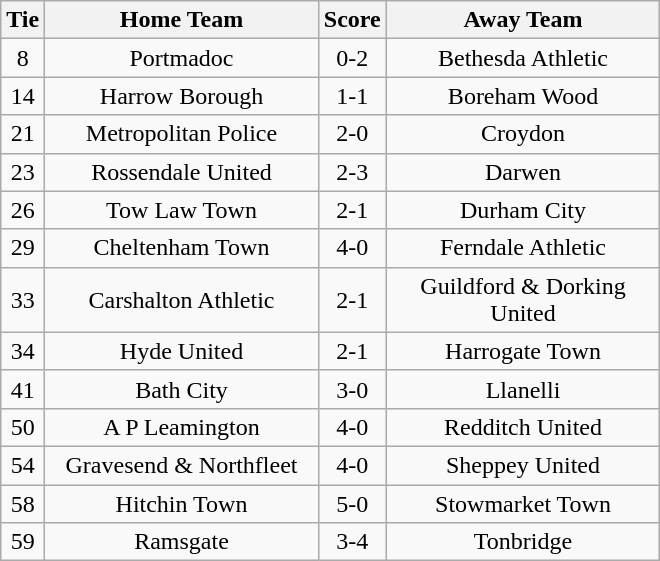<table class="wikitable" style="text-align:center;">
<tr>
<th width=20>Tie</th>
<th width=175>Home Team</th>
<th width=20>Score</th>
<th width=175>Away Team</th>
</tr>
<tr>
<td>8</td>
<td>Portmadoc</td>
<td>0-2</td>
<td>Bethesda Athletic</td>
</tr>
<tr>
<td>14</td>
<td>Harrow Borough</td>
<td>1-1</td>
<td>Boreham Wood</td>
</tr>
<tr>
<td>21</td>
<td>Metropolitan Police</td>
<td>2-0</td>
<td>Croydon</td>
</tr>
<tr>
<td>23</td>
<td>Rossendale United</td>
<td>2-3</td>
<td>Darwen</td>
</tr>
<tr>
<td>26</td>
<td>Tow Law Town</td>
<td>2-1</td>
<td>Durham City</td>
</tr>
<tr>
<td>29</td>
<td>Cheltenham Town</td>
<td>4-0</td>
<td>Ferndale Athletic</td>
</tr>
<tr>
<td>33</td>
<td>Carshalton Athletic</td>
<td>2-1</td>
<td>Guildford & Dorking United</td>
</tr>
<tr>
<td>34</td>
<td>Hyde United</td>
<td>2-1</td>
<td>Harrogate Town</td>
</tr>
<tr>
<td>41</td>
<td>Bath City</td>
<td>3-0</td>
<td>Llanelli</td>
</tr>
<tr>
<td>50</td>
<td>A P Leamington</td>
<td>4-0</td>
<td>Redditch United</td>
</tr>
<tr>
<td>54</td>
<td>Gravesend & Northfleet</td>
<td>4-0</td>
<td>Sheppey United</td>
</tr>
<tr>
<td>58</td>
<td>Hitchin Town</td>
<td>5-0</td>
<td>Stowmarket Town</td>
</tr>
<tr>
<td>59</td>
<td>Ramsgate</td>
<td>3-4</td>
<td>Tonbridge</td>
</tr>
</table>
